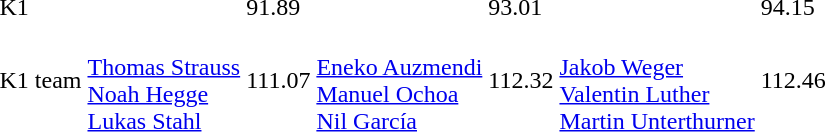<table>
<tr>
<td>K1</td>
<td></td>
<td>91.89</td>
<td></td>
<td>93.01</td>
<td></td>
<td>94.15</td>
</tr>
<tr>
<td>K1 team</td>
<td><br><a href='#'>Thomas Strauss</a><br><a href='#'>Noah Hegge</a><br><a href='#'>Lukas Stahl</a></td>
<td>111.07</td>
<td><br><a href='#'>Eneko Auzmendi</a><br><a href='#'>Manuel Ochoa</a><br><a href='#'>Nil García</a></td>
<td>112.32</td>
<td><br><a href='#'>Jakob Weger</a><br><a href='#'>Valentin Luther</a><br><a href='#'>Martin Unterthurner</a></td>
<td>112.46</td>
</tr>
</table>
